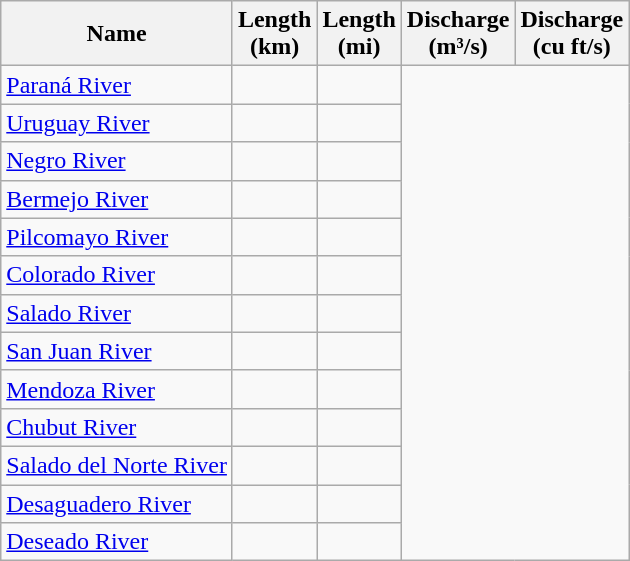<table class="wikitable sortable">
<tr>
<th>Name</th>
<th>Length<br>(km)</th>
<th>Length<br>(mi)</th>
<th>Discharge<br>(m³/s)</th>
<th>Discharge<br>(cu ft/s)</th>
</tr>
<tr>
<td><a href='#'>Paraná River</a></td>
<td></td>
<td></td>
</tr>
<tr>
<td><a href='#'>Uruguay River</a></td>
<td></td>
<td></td>
</tr>
<tr>
<td><a href='#'>Negro River</a></td>
<td></td>
<td></td>
</tr>
<tr>
<td><a href='#'>Bermejo River</a></td>
<td></td>
<td></td>
</tr>
<tr>
<td><a href='#'>Pilcomayo River</a></td>
<td></td>
<td></td>
</tr>
<tr>
<td><a href='#'>Colorado River</a></td>
<td></td>
<td></td>
</tr>
<tr>
<td><a href='#'>Salado River</a></td>
<td></td>
<td></td>
</tr>
<tr>
<td><a href='#'>San Juan River</a></td>
<td></td>
<td></td>
</tr>
<tr>
<td><a href='#'>Mendoza River</a></td>
<td></td>
<td></td>
</tr>
<tr>
<td><a href='#'>Chubut River</a></td>
<td></td>
<td></td>
</tr>
<tr>
<td><a href='#'>Salado del Norte River</a></td>
<td></td>
<td></td>
</tr>
<tr>
<td><a href='#'>Desaguadero River</a></td>
<td></td>
<td></td>
</tr>
<tr>
<td><a href='#'>Deseado River</a></td>
<td></td>
<td></td>
</tr>
</table>
